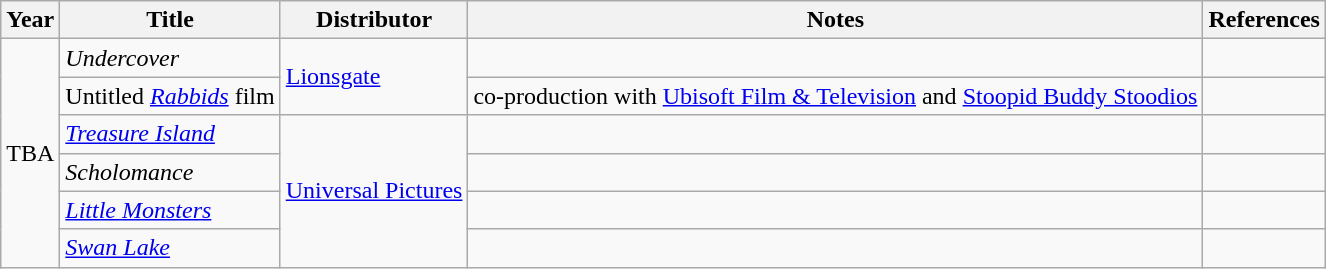<table class="wikitable sortable mw-collapsible">
<tr>
<th>Year</th>
<th>Title</th>
<th>Distributor</th>
<th>Notes</th>
<th>References</th>
</tr>
<tr>
<td rowspan="6">TBA</td>
<td><em>Undercover</em></td>
<td rowspan="2"><a href='#'>Lionsgate</a></td>
<td></td>
<td></td>
</tr>
<tr>
<td>Untitled <em><a href='#'>Rabbids</a></em> film</td>
<td>co-production with <a href='#'>Ubisoft Film & Television</a> and <a href='#'>Stoopid Buddy Stoodios</a></td>
<td></td>
</tr>
<tr>
<td><em><a href='#'>Treasure Island</a></em></td>
<td rowspan="5"><a href='#'>Universal Pictures</a></td>
<td></td>
<td></td>
</tr>
<tr>
<td><em>Scholomance</em></td>
<td></td>
<td></td>
</tr>
<tr>
<td><em><a href='#'>Little Monsters</a></em></td>
<td></td>
<td></td>
</tr>
<tr>
<td><em><a href='#'>Swan Lake</a></em></td>
<td></td>
<td></td>
</tr>
</table>
